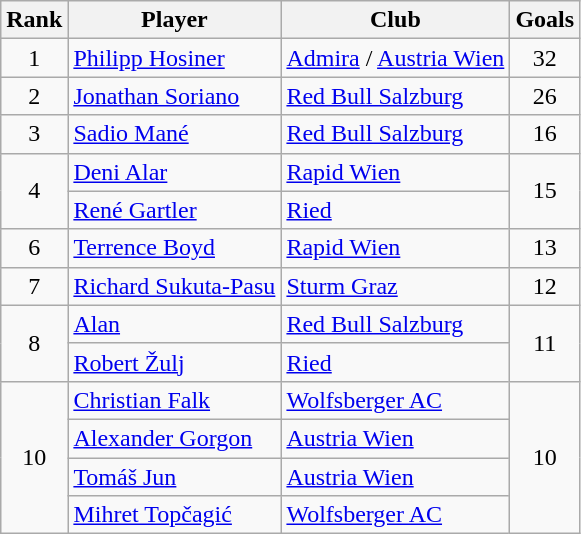<table class="wikitable" style="text-align:center">
<tr>
<th>Rank</th>
<th>Player</th>
<th>Club</th>
<th>Goals</th>
</tr>
<tr>
<td>1</td>
<td align="left"> <a href='#'>Philipp Hosiner</a></td>
<td align="left"><a href='#'>Admira</a> / <a href='#'>Austria Wien</a></td>
<td>32</td>
</tr>
<tr>
<td>2</td>
<td align="left"> <a href='#'>Jonathan Soriano</a></td>
<td align="left"><a href='#'>Red Bull Salzburg</a></td>
<td>26</td>
</tr>
<tr>
<td>3</td>
<td align="left"> <a href='#'>Sadio Mané</a></td>
<td align="left"><a href='#'>Red Bull Salzburg</a></td>
<td>16</td>
</tr>
<tr>
<td rowspan="2">4</td>
<td align="left"> <a href='#'>Deni Alar</a></td>
<td align="left"><a href='#'>Rapid Wien</a></td>
<td rowspan="2">15</td>
</tr>
<tr>
<td align="left"> <a href='#'>René Gartler</a></td>
<td align="left"><a href='#'>Ried</a></td>
</tr>
<tr>
<td>6</td>
<td align="left"> <a href='#'>Terrence Boyd</a></td>
<td align="left"><a href='#'>Rapid Wien</a></td>
<td>13</td>
</tr>
<tr>
<td>7</td>
<td align="left"> <a href='#'>Richard Sukuta-Pasu</a></td>
<td align="left"><a href='#'>Sturm Graz</a></td>
<td>12</td>
</tr>
<tr>
<td rowspan="2">8</td>
<td align="left"> <a href='#'>Alan</a></td>
<td align="left"><a href='#'>Red Bull Salzburg</a></td>
<td rowspan="2">11</td>
</tr>
<tr>
<td align="left"> <a href='#'>Robert Žulj</a></td>
<td align="left"><a href='#'>Ried</a></td>
</tr>
<tr>
<td rowspan="4">10</td>
<td align="left"> <a href='#'>Christian Falk</a></td>
<td align="left"><a href='#'>Wolfsberger AC</a></td>
<td rowspan="4">10</td>
</tr>
<tr>
<td align="left"> <a href='#'>Alexander Gorgon</a></td>
<td align="left"><a href='#'>Austria Wien</a></td>
</tr>
<tr>
<td align="left"> <a href='#'>Tomáš Jun</a></td>
<td align="left"><a href='#'>Austria Wien</a></td>
</tr>
<tr>
<td align="left"> <a href='#'>Mihret Topčagić</a></td>
<td align="left"><a href='#'>Wolfsberger AC</a></td>
</tr>
</table>
